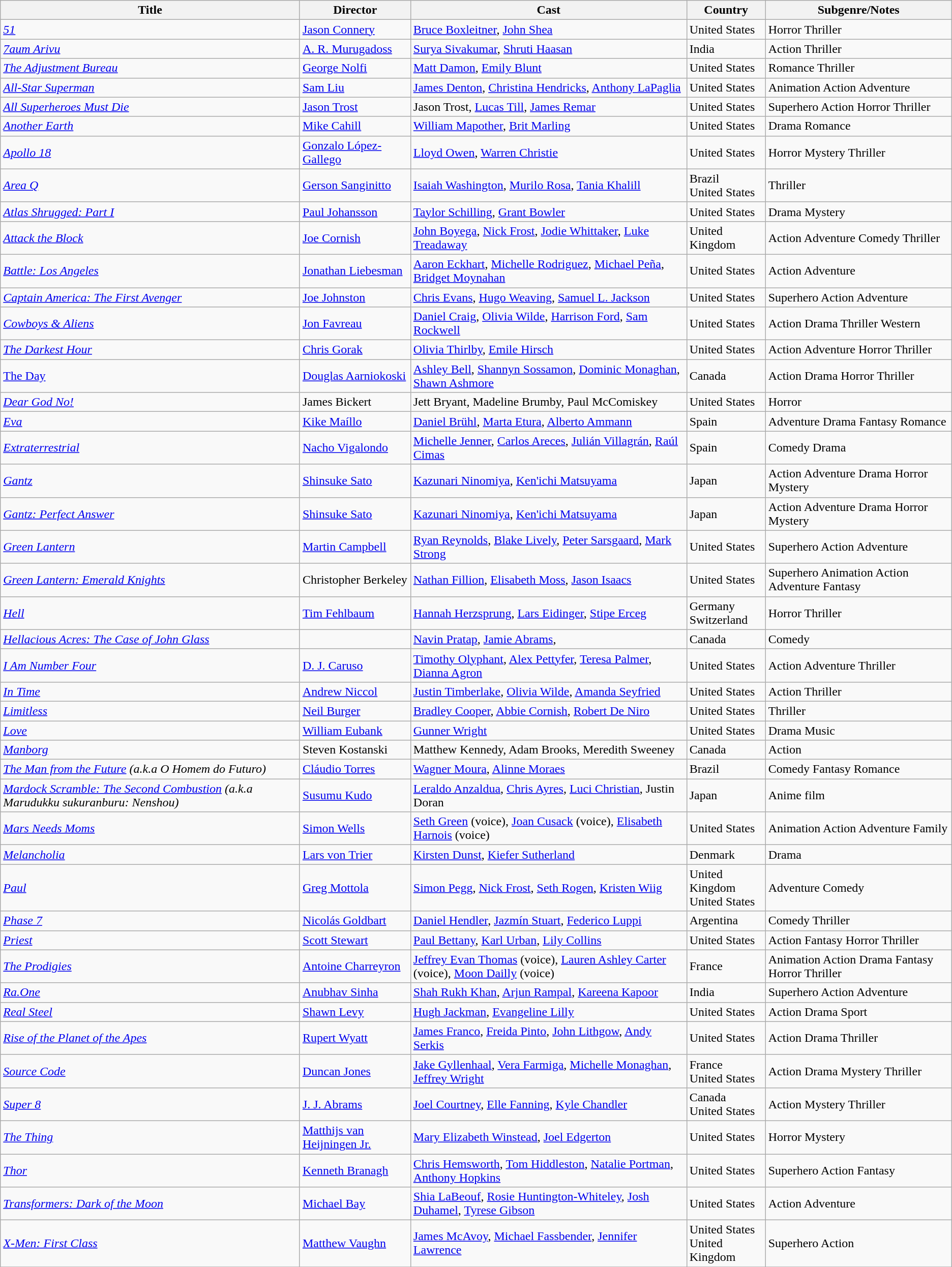<table class="wikitable sortable">
<tr>
<th>Title</th>
<th>Director</th>
<th>Cast</th>
<th>Country</th>
<th>Subgenre/Notes</th>
</tr>
<tr>
<td><em><a href='#'>51</a></em></td>
<td><a href='#'>Jason Connery</a></td>
<td><a href='#'>Bruce Boxleitner</a>, <a href='#'>John Shea</a></td>
<td>United States</td>
<td>Horror Thriller</td>
</tr>
<tr>
<td><em><a href='#'>7aum Arivu</a></em></td>
<td><a href='#'>A. R. Murugadoss</a></td>
<td><a href='#'>Surya Sivakumar</a>, <a href='#'>Shruti Haasan</a></td>
<td>India</td>
<td>Action Thriller</td>
</tr>
<tr>
<td><em><a href='#'>The Adjustment Bureau</a></em></td>
<td><a href='#'>George Nolfi</a></td>
<td><a href='#'>Matt Damon</a>, <a href='#'>Emily Blunt</a></td>
<td>United States</td>
<td>Romance Thriller</td>
</tr>
<tr>
<td><em><a href='#'>All-Star Superman</a></em></td>
<td><a href='#'>Sam Liu</a></td>
<td><a href='#'>James Denton</a>, <a href='#'>Christina Hendricks</a>, <a href='#'>Anthony LaPaglia</a></td>
<td>United States</td>
<td>Animation Action Adventure</td>
</tr>
<tr>
<td><em><a href='#'>All Superheroes Must Die</a></em></td>
<td><a href='#'>Jason Trost</a></td>
<td>Jason Trost, <a href='#'>Lucas Till</a>, <a href='#'>James Remar</a></td>
<td>United States</td>
<td>Superhero Action Horror Thriller</td>
</tr>
<tr>
<td><em><a href='#'>Another Earth</a></em></td>
<td><a href='#'>Mike Cahill</a></td>
<td><a href='#'>William Mapother</a>, <a href='#'>Brit Marling</a></td>
<td>United States</td>
<td>Drama Romance</td>
</tr>
<tr>
<td><em><a href='#'>Apollo 18</a></em></td>
<td><a href='#'>Gonzalo López-Gallego</a></td>
<td><a href='#'>Lloyd Owen</a>, <a href='#'>Warren Christie</a></td>
<td>United States</td>
<td>Horror Mystery Thriller</td>
</tr>
<tr>
<td><em><a href='#'>Area Q</a></em></td>
<td><a href='#'>Gerson Sanginitto</a></td>
<td><a href='#'>Isaiah Washington</a>, <a href='#'>Murilo Rosa</a>, <a href='#'>Tania Khalill</a></td>
<td>Brazil<br>United States</td>
<td>Thriller</td>
</tr>
<tr>
<td><em><a href='#'>Atlas Shrugged: Part I</a></em></td>
<td><a href='#'>Paul Johansson</a></td>
<td><a href='#'>Taylor Schilling</a>, <a href='#'>Grant Bowler</a></td>
<td>United States</td>
<td>Drama Mystery</td>
</tr>
<tr>
<td><em><a href='#'>Attack the Block</a></em></td>
<td><a href='#'>Joe Cornish</a></td>
<td><a href='#'>John Boyega</a>, <a href='#'>Nick Frost</a>, <a href='#'>Jodie Whittaker</a>, <a href='#'>Luke Treadaway</a></td>
<td>United Kingdom</td>
<td>Action Adventure Comedy Thriller</td>
</tr>
<tr>
<td><em><a href='#'>Battle: Los Angeles</a></em></td>
<td><a href='#'>Jonathan Liebesman</a></td>
<td><a href='#'>Aaron Eckhart</a>, <a href='#'>Michelle Rodriguez</a>, <a href='#'>Michael Peña</a>, <a href='#'>Bridget Moynahan</a></td>
<td>United States</td>
<td>Action Adventure</td>
</tr>
<tr>
<td><em><a href='#'>Captain America: The First Avenger</a></em></td>
<td><a href='#'>Joe Johnston</a></td>
<td><a href='#'>Chris Evans</a>, <a href='#'>Hugo Weaving</a>, <a href='#'>Samuel L. Jackson</a></td>
<td>United States</td>
<td>Superhero Action Adventure</td>
</tr>
<tr>
<td><em><a href='#'>Cowboys & Aliens</a></em></td>
<td><a href='#'>Jon Favreau</a></td>
<td><a href='#'>Daniel Craig</a>, <a href='#'>Olivia Wilde</a>, <a href='#'>Harrison Ford</a>, <a href='#'>Sam Rockwell</a></td>
<td>United States</td>
<td>Action Drama Thriller Western</td>
</tr>
<tr>
<td><em><a href='#'>The Darkest Hour</a></em></td>
<td><a href='#'>Chris Gorak</a></td>
<td><a href='#'>Olivia Thirlby</a>, <a href='#'>Emile Hirsch</a></td>
<td>United States</td>
<td>Action Adventure Horror Thriller</td>
</tr>
<tr>
<td><a href='#'>The Day</a></td>
<td><a href='#'>Douglas Aarniokoski</a></td>
<td><a href='#'>Ashley Bell</a>, <a href='#'>Shannyn Sossamon</a>, <a href='#'>Dominic Monaghan</a>, <a href='#'>Shawn Ashmore</a></td>
<td>Canada</td>
<td>Action Drama Horror Thriller</td>
</tr>
<tr>
<td><em><a href='#'>Dear God No!</a></em></td>
<td>James Bickert</td>
<td>Jett Bryant, Madeline Brumby, Paul McComiskey</td>
<td>United States</td>
<td>Horror</td>
</tr>
<tr>
<td><em><a href='#'>Eva</a></em></td>
<td><a href='#'>Kike Maíllo</a></td>
<td><a href='#'>Daniel Brühl</a>, <a href='#'>Marta Etura</a>, <a href='#'>Alberto Ammann</a></td>
<td>Spain</td>
<td>Adventure Drama Fantasy Romance</td>
</tr>
<tr>
<td><em><a href='#'>Extraterrestrial</a></em></td>
<td><a href='#'>Nacho Vigalondo</a></td>
<td><a href='#'>Michelle Jenner</a>, <a href='#'>Carlos Areces</a>, <a href='#'>Julián Villagrán</a>, <a href='#'>Raúl Cimas</a></td>
<td>Spain</td>
<td>Comedy Drama</td>
</tr>
<tr>
<td><em><a href='#'>Gantz</a></em></td>
<td><a href='#'>Shinsuke Sato</a></td>
<td><a href='#'>Kazunari Ninomiya</a>, <a href='#'>Ken'ichi Matsuyama</a></td>
<td>Japan</td>
<td>Action Adventure Drama Horror Mystery</td>
</tr>
<tr>
<td><em><a href='#'>Gantz: Perfect Answer</a></em></td>
<td><a href='#'>Shinsuke Sato</a></td>
<td><a href='#'>Kazunari Ninomiya</a>, <a href='#'>Ken'ichi Matsuyama</a></td>
<td>Japan</td>
<td>Action Adventure Drama Horror Mystery</td>
</tr>
<tr>
<td><em><a href='#'>Green Lantern</a></em></td>
<td><a href='#'>Martin Campbell</a></td>
<td><a href='#'>Ryan Reynolds</a>, <a href='#'>Blake Lively</a>, <a href='#'>Peter Sarsgaard</a>, <a href='#'>Mark Strong</a></td>
<td>United States</td>
<td>Superhero Action Adventure</td>
</tr>
<tr>
<td><em><a href='#'>Green Lantern: Emerald Knights</a></em></td>
<td>Christopher Berkeley</td>
<td><a href='#'>Nathan Fillion</a>, <a href='#'>Elisabeth Moss</a>, <a href='#'>Jason Isaacs</a></td>
<td>United States</td>
<td>Superhero Animation Action Adventure Fantasy</td>
</tr>
<tr>
<td><em><a href='#'>Hell</a></em></td>
<td><a href='#'>Tim Fehlbaum</a></td>
<td><a href='#'>Hannah Herzsprung</a>, <a href='#'>Lars Eidinger</a>, <a href='#'>Stipe Erceg</a></td>
<td>Germany<br>Switzerland</td>
<td>Horror Thriller</td>
</tr>
<tr>
<td><em><a href='#'>Hellacious Acres: The Case of John Glass</a></em></td>
<td></td>
<td><a href='#'>Navin Pratap</a>, <a href='#'>Jamie Abrams</a>, </td>
<td>Canada</td>
<td>Comedy</td>
</tr>
<tr>
<td><em><a href='#'>I Am Number Four</a></em></td>
<td><a href='#'>D. J. Caruso</a></td>
<td><a href='#'>Timothy Olyphant</a>, <a href='#'>Alex Pettyfer</a>, <a href='#'>Teresa Palmer</a>, <a href='#'>Dianna Agron</a></td>
<td>United States</td>
<td>Action Adventure Thriller</td>
</tr>
<tr>
<td><em><a href='#'>In Time</a></em></td>
<td><a href='#'>Andrew Niccol</a></td>
<td><a href='#'>Justin Timberlake</a>, <a href='#'>Olivia Wilde</a>, <a href='#'>Amanda Seyfried</a></td>
<td>United States</td>
<td>Action Thriller</td>
</tr>
<tr>
<td><em><a href='#'>Limitless</a></em></td>
<td><a href='#'>Neil Burger</a></td>
<td><a href='#'>Bradley Cooper</a>, <a href='#'>Abbie Cornish</a>, <a href='#'>Robert De Niro</a></td>
<td>United States</td>
<td>Thriller</td>
</tr>
<tr>
<td><em><a href='#'>Love</a></em></td>
<td><a href='#'>William Eubank</a></td>
<td><a href='#'>Gunner Wright</a></td>
<td>United States</td>
<td>Drama Music</td>
</tr>
<tr>
<td><em><a href='#'>Manborg</a></em></td>
<td>Steven Kostanski</td>
<td>Matthew Kennedy, Adam Brooks, Meredith Sweeney</td>
<td>Canada</td>
<td>Action</td>
</tr>
<tr>
<td><em><a href='#'>The Man from the Future</a> (a.k.a O Homem do Futuro)</em></td>
<td><a href='#'>Cláudio Torres</a></td>
<td><a href='#'>Wagner Moura</a>, <a href='#'>Alinne Moraes</a></td>
<td>Brazil</td>
<td>Comedy Fantasy Romance</td>
</tr>
<tr>
<td><em><a href='#'>Mardock Scramble: The Second Combustion</a> (a.k.a Marudukku sukuranburu: Nenshou)</em></td>
<td><a href='#'>Susumu Kudo</a></td>
<td><a href='#'>Leraldo Anzaldua</a>, <a href='#'>Chris Ayres</a>, <a href='#'>Luci Christian</a>, Justin Doran</td>
<td>Japan</td>
<td>Anime film</td>
</tr>
<tr>
<td><em><a href='#'>Mars Needs Moms</a></em></td>
<td><a href='#'>Simon Wells</a></td>
<td><a href='#'>Seth Green</a> (voice), <a href='#'>Joan Cusack</a> (voice), <a href='#'>Elisabeth Harnois</a> (voice)</td>
<td>United States</td>
<td>Animation Action Adventure Family</td>
</tr>
<tr>
<td><em><a href='#'>Melancholia</a></em></td>
<td><a href='#'>Lars von Trier</a></td>
<td><a href='#'>Kirsten Dunst</a>, <a href='#'>Kiefer Sutherland</a></td>
<td>Denmark</td>
<td>Drama</td>
</tr>
<tr>
<td><em><a href='#'>Paul</a></em></td>
<td><a href='#'>Greg Mottola</a></td>
<td><a href='#'>Simon Pegg</a>, <a href='#'>Nick Frost</a>, <a href='#'>Seth Rogen</a>, <a href='#'>Kristen Wiig</a></td>
<td>United Kingdom<br>United States</td>
<td>Adventure Comedy</td>
</tr>
<tr>
<td><em><a href='#'>Phase 7</a></em></td>
<td><a href='#'>Nicolás Goldbart</a></td>
<td><a href='#'>Daniel Hendler</a>, <a href='#'>Jazmín Stuart</a>, <a href='#'>Federico Luppi</a></td>
<td>Argentina</td>
<td>Comedy Thriller</td>
</tr>
<tr>
<td><em><a href='#'>Priest</a></em></td>
<td><a href='#'>Scott Stewart</a></td>
<td><a href='#'>Paul Bettany</a>, <a href='#'>Karl Urban</a>, <a href='#'>Lily Collins</a></td>
<td>United States</td>
<td>Action Fantasy Horror Thriller</td>
</tr>
<tr>
<td><em><a href='#'>The Prodigies</a></em></td>
<td><a href='#'>Antoine Charreyron</a></td>
<td><a href='#'>Jeffrey Evan Thomas</a> (voice), <a href='#'>Lauren Ashley Carter</a> (voice), <a href='#'>Moon Dailly</a> (voice)</td>
<td>France</td>
<td>Animation Action Drama Fantasy Horror Thriller</td>
</tr>
<tr>
<td><em><a href='#'>Ra.One</a></em></td>
<td><a href='#'>Anubhav Sinha</a></td>
<td><a href='#'>Shah Rukh Khan</a>, <a href='#'>Arjun Rampal</a>, <a href='#'>Kareena Kapoor</a></td>
<td>India</td>
<td>Superhero Action Adventure</td>
</tr>
<tr>
<td><em><a href='#'>Real Steel</a></em></td>
<td><a href='#'>Shawn Levy</a></td>
<td><a href='#'>Hugh Jackman</a>, <a href='#'>Evangeline Lilly</a></td>
<td>United States</td>
<td>Action Drama Sport</td>
</tr>
<tr>
<td><em><a href='#'>Rise of the Planet of the Apes</a></em></td>
<td><a href='#'>Rupert Wyatt</a></td>
<td><a href='#'>James Franco</a>, <a href='#'>Freida Pinto</a>, <a href='#'>John Lithgow</a>, <a href='#'>Andy Serkis</a></td>
<td>United States</td>
<td>Action Drama Thriller</td>
</tr>
<tr>
<td><em><a href='#'>Source Code</a></em></td>
<td><a href='#'>Duncan Jones</a></td>
<td><a href='#'>Jake Gyllenhaal</a>, <a href='#'>Vera Farmiga</a>, <a href='#'>Michelle Monaghan</a>, <a href='#'>Jeffrey Wright</a></td>
<td>France<br>United States</td>
<td>Action Drama Mystery Thriller</td>
</tr>
<tr>
<td><em><a href='#'>Super 8</a></em></td>
<td><a href='#'>J. J. Abrams</a></td>
<td><a href='#'>Joel Courtney</a>, <a href='#'>Elle Fanning</a>, <a href='#'>Kyle Chandler</a></td>
<td>Canada<br>United States</td>
<td>Action Mystery Thriller</td>
</tr>
<tr>
<td><em><a href='#'>The Thing</a></em></td>
<td><a href='#'>Matthijs van Heijningen Jr.</a></td>
<td><a href='#'>Mary Elizabeth Winstead</a>, <a href='#'>Joel Edgerton</a></td>
<td>United States</td>
<td>Horror Mystery</td>
</tr>
<tr>
<td><em><a href='#'>Thor</a></em></td>
<td><a href='#'>Kenneth Branagh</a></td>
<td><a href='#'>Chris Hemsworth</a>, <a href='#'>Tom Hiddleston</a>, <a href='#'>Natalie Portman</a>, <a href='#'>Anthony Hopkins</a></td>
<td>United States</td>
<td>Superhero Action Fantasy</td>
</tr>
<tr>
<td><em><a href='#'>Transformers: Dark of the Moon</a></em></td>
<td><a href='#'>Michael Bay</a></td>
<td><a href='#'>Shia LaBeouf</a>, <a href='#'>Rosie Huntington-Whiteley</a>, <a href='#'>Josh Duhamel</a>, <a href='#'>Tyrese Gibson</a></td>
<td>United States</td>
<td>Action Adventure</td>
</tr>
<tr>
<td><em><a href='#'>X-Men: First Class</a></em></td>
<td><a href='#'>Matthew Vaughn</a></td>
<td><a href='#'>James McAvoy</a>, <a href='#'>Michael Fassbender</a>, <a href='#'>Jennifer Lawrence</a></td>
<td>United States<br>United Kingdom</td>
<td>Superhero Action</td>
</tr>
<tr>
</tr>
</table>
